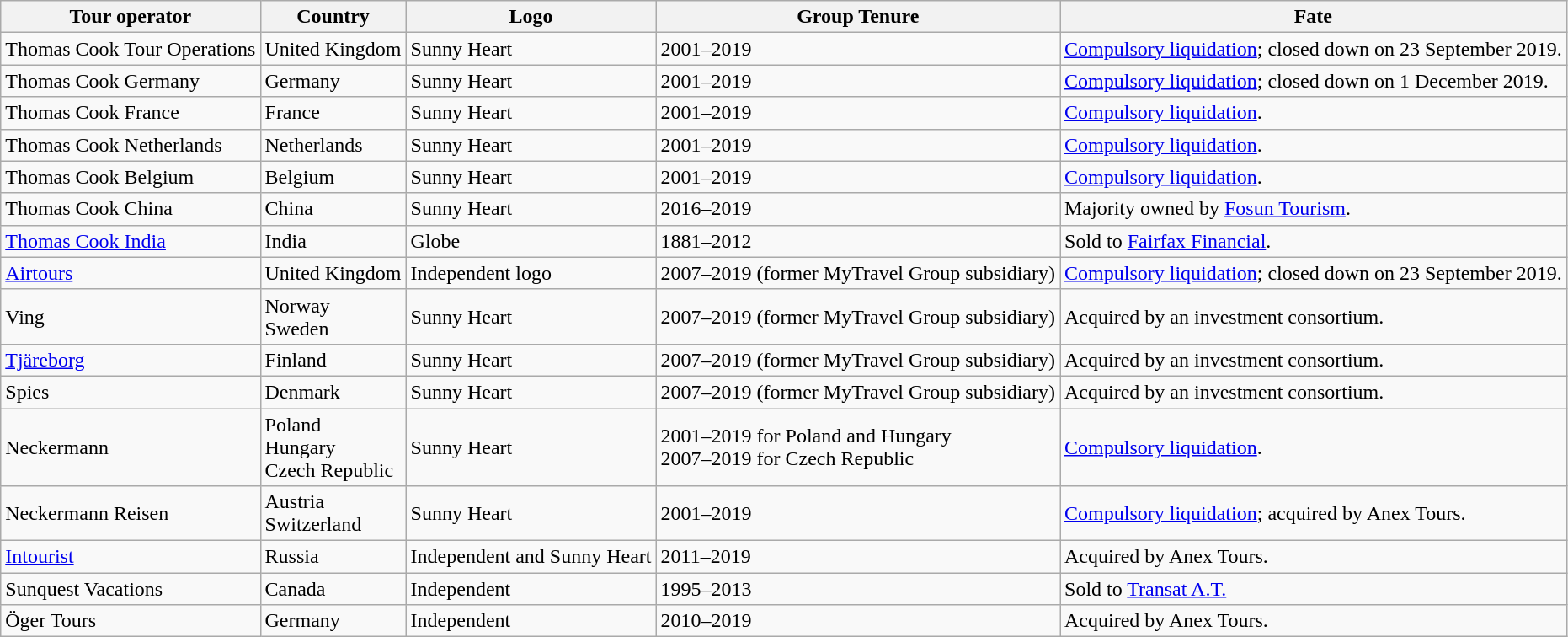<table class="wikitable">
<tr>
<th>Tour operator</th>
<th>Country</th>
<th>Logo</th>
<th>Group Tenure</th>
<th>Fate</th>
</tr>
<tr>
<td>Thomas Cook Tour Operations</td>
<td>United Kingdom</td>
<td>Sunny Heart</td>
<td>2001–2019</td>
<td><a href='#'>Compulsory liquidation</a>; closed down on 23 September 2019.</td>
</tr>
<tr>
<td>Thomas Cook Germany</td>
<td>Germany</td>
<td>Sunny Heart</td>
<td>2001–2019</td>
<td><a href='#'>Compulsory liquidation</a>; closed down on 1 December 2019.</td>
</tr>
<tr>
<td>Thomas Cook France</td>
<td>France</td>
<td>Sunny Heart</td>
<td>2001–2019</td>
<td><a href='#'>Compulsory liquidation</a>.</td>
</tr>
<tr>
<td>Thomas Cook Netherlands</td>
<td>Netherlands</td>
<td>Sunny Heart</td>
<td>2001–2019</td>
<td><a href='#'>Compulsory liquidation</a>.</td>
</tr>
<tr>
<td>Thomas Cook Belgium</td>
<td>Belgium</td>
<td>Sunny Heart</td>
<td>2001–2019</td>
<td><a href='#'>Compulsory liquidation</a>.</td>
</tr>
<tr>
<td>Thomas Cook China</td>
<td>China</td>
<td>Sunny Heart</td>
<td>2016–2019</td>
<td>Majority owned by <a href='#'>Fosun Tourism</a>.</td>
</tr>
<tr>
<td><a href='#'>Thomas Cook India</a></td>
<td>India</td>
<td>Globe</td>
<td>1881–2012</td>
<td>Sold to <a href='#'>Fairfax Financial</a>.</td>
</tr>
<tr>
<td><a href='#'>Airtours</a></td>
<td>United Kingdom</td>
<td>Independent logo</td>
<td>2007–2019 (former MyTravel Group subsidiary)</td>
<td><a href='#'>Compulsory liquidation</a>; closed down on 23 September 2019.</td>
</tr>
<tr>
<td>Ving</td>
<td>Norway<br>Sweden</td>
<td>Sunny Heart</td>
<td>2007–2019 (former MyTravel Group subsidiary)</td>
<td>Acquired by an investment consortium.</td>
</tr>
<tr>
<td><a href='#'>Tjäreborg</a></td>
<td>Finland</td>
<td>Sunny Heart</td>
<td>2007–2019 (former MyTravel Group subsidiary)</td>
<td>Acquired by an investment consortium.</td>
</tr>
<tr>
<td>Spies</td>
<td>Denmark</td>
<td>Sunny Heart</td>
<td>2007–2019 (former MyTravel Group subsidiary)</td>
<td>Acquired by an investment consortium.</td>
</tr>
<tr>
<td>Neckermann</td>
<td>Poland<br>Hungary<br>Czech Republic</td>
<td>Sunny Heart</td>
<td>2001–2019 for Poland and Hungary<br>2007–2019 for Czech Republic</td>
<td><a href='#'>Compulsory liquidation</a>.</td>
</tr>
<tr>
<td>Neckermann Reisen</td>
<td>Austria<br>Switzerland</td>
<td>Sunny Heart</td>
<td>2001–2019</td>
<td><a href='#'>Compulsory liquidation</a>; acquired by Anex Tours.</td>
</tr>
<tr>
<td><a href='#'>Intourist</a></td>
<td>Russia</td>
<td>Independent and Sunny Heart</td>
<td>2011–2019</td>
<td>Acquired by Anex Tours.</td>
</tr>
<tr>
<td>Sunquest Vacations</td>
<td>Canada</td>
<td>Independent</td>
<td>1995–2013</td>
<td>Sold to <a href='#'>Transat A.T.</a></td>
</tr>
<tr>
<td>Öger Tours</td>
<td>Germany</td>
<td>Independent</td>
<td>2010–2019</td>
<td>Acquired by Anex Tours.</td>
</tr>
</table>
